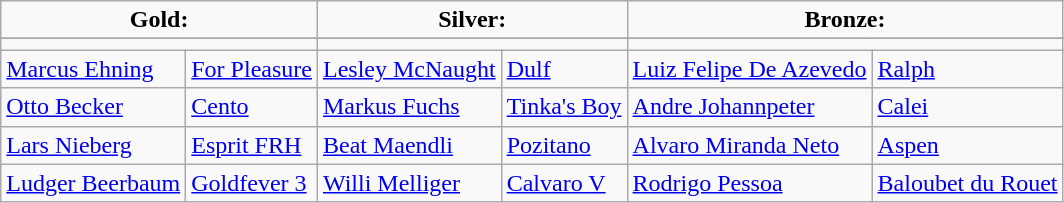<table class="wikitable">
<tr>
<td colspan=2 align=center><strong>Gold:</strong> </td>
<td colspan=2 align=center><strong>Silver:</strong> </td>
<td colspan=2 align=center><strong>Bronze:</strong> </td>
</tr>
<tr>
</tr>
<tr>
<td colspan=2 align=center></td>
<td colspan=2 align=center></td>
<td colspan=2 align=center></td>
</tr>
<tr>
<td><a href='#'>Marcus Ehning</a></td>
<td><a href='#'>For Pleasure</a></td>
<td><a href='#'>Lesley McNaught</a></td>
<td><a href='#'>Dulf</a></td>
<td><a href='#'>Luiz Felipe De Azevedo</a></td>
<td><a href='#'>Ralph</a></td>
</tr>
<tr>
<td><a href='#'>Otto Becker</a></td>
<td><a href='#'>Cento</a></td>
<td><a href='#'>Markus Fuchs</a></td>
<td><a href='#'>Tinka's Boy</a></td>
<td><a href='#'>Andre Johannpeter</a></td>
<td><a href='#'>Calei</a></td>
</tr>
<tr>
<td><a href='#'>Lars Nieberg</a></td>
<td><a href='#'>Esprit FRH</a></td>
<td><a href='#'>Beat Maendli</a></td>
<td><a href='#'>Pozitano</a></td>
<td><a href='#'>Alvaro Miranda Neto</a></td>
<td><a href='#'>Aspen</a></td>
</tr>
<tr>
<td><a href='#'>Ludger Beerbaum</a></td>
<td><a href='#'>Goldfever 3</a></td>
<td><a href='#'>Willi Melliger</a></td>
<td><a href='#'>Calvaro V</a></td>
<td><a href='#'>Rodrigo Pessoa</a></td>
<td><a href='#'>Baloubet du Rouet</a></td>
</tr>
</table>
